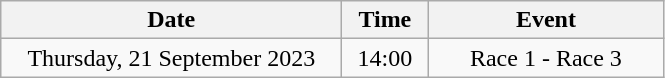<table class = "wikitable" style="text-align:center;">
<tr>
<th width=220>Date</th>
<th width=50>Time</th>
<th width=150>Event</th>
</tr>
<tr>
<td>Thursday, 21 September 2023</td>
<td>14:00</td>
<td>Race 1 - Race 3</td>
</tr>
</table>
